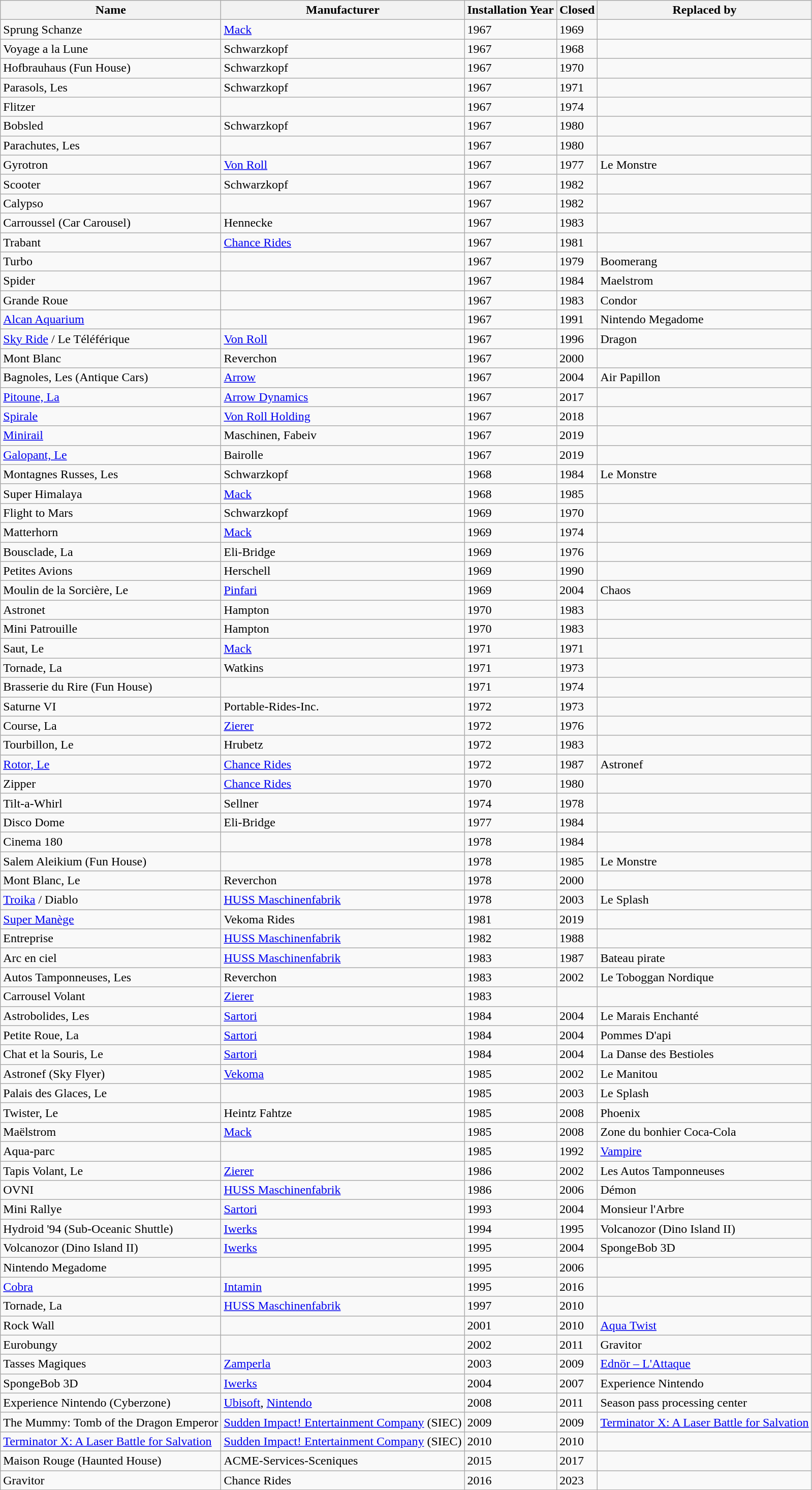<table class="wikitable sortable">
<tr>
<th>Name</th>
<th>Manufacturer</th>
<th>Installation Year</th>
<th>Closed</th>
<th>Replaced by</th>
</tr>
<tr>
<td>Sprung Schanze</td>
<td><a href='#'>Mack</a></td>
<td>1967</td>
<td>1969</td>
<td></td>
</tr>
<tr>
<td>Voyage a la Lune</td>
<td>Schwarzkopf</td>
<td>1967</td>
<td>1968</td>
<td></td>
</tr>
<tr>
<td>Hofbrauhaus (Fun House)</td>
<td>Schwarzkopf</td>
<td>1967</td>
<td>1970</td>
<td></td>
</tr>
<tr>
<td>Parasols, Les</td>
<td>Schwarzkopf</td>
<td>1967</td>
<td>1971</td>
<td></td>
</tr>
<tr>
<td>Flitzer</td>
<td></td>
<td>1967</td>
<td>1974</td>
<td></td>
</tr>
<tr>
<td>Bobsled</td>
<td>Schwarzkopf</td>
<td>1967</td>
<td>1980</td>
<td></td>
</tr>
<tr>
<td>Parachutes, Les</td>
<td></td>
<td>1967</td>
<td>1980</td>
<td></td>
</tr>
<tr>
<td>Gyrotron</td>
<td><a href='#'>Von Roll</a></td>
<td>1967</td>
<td>1977</td>
<td>Le Monstre</td>
</tr>
<tr>
<td>Scooter</td>
<td>Schwarzkopf</td>
<td>1967</td>
<td>1982</td>
<td></td>
</tr>
<tr>
<td>Calypso</td>
<td></td>
<td>1967</td>
<td>1982</td>
<td></td>
</tr>
<tr>
<td>Carroussel (Car Carousel)</td>
<td>Hennecke</td>
<td>1967</td>
<td>1983</td>
<td></td>
</tr>
<tr>
<td>Trabant</td>
<td><a href='#'>Chance Rides</a></td>
<td>1967</td>
<td>1981</td>
<td></td>
</tr>
<tr>
<td>Turbo</td>
<td></td>
<td>1967</td>
<td>1979</td>
<td>Boomerang</td>
</tr>
<tr>
<td>Spider</td>
<td></td>
<td>1967</td>
<td>1984</td>
<td>Maelstrom</td>
</tr>
<tr>
<td>Grande Roue</td>
<td></td>
<td>1967</td>
<td>1983</td>
<td>Condor</td>
</tr>
<tr>
<td><a href='#'>Alcan Aquarium</a></td>
<td></td>
<td>1967</td>
<td>1991</td>
<td>Nintendo Megadome</td>
</tr>
<tr>
<td><a href='#'>Sky Ride</a> / Le Téléférique</td>
<td><a href='#'>Von Roll</a></td>
<td>1967</td>
<td>1996</td>
<td>Dragon</td>
</tr>
<tr>
<td>Mont Blanc</td>
<td>Reverchon</td>
<td>1967</td>
<td>2000</td>
<td></td>
</tr>
<tr>
<td>Bagnoles, Les (Antique Cars)</td>
<td><a href='#'>Arrow</a></td>
<td>1967</td>
<td>2004</td>
<td>Air Papillon</td>
</tr>
<tr>
<td><a href='#'>Pitoune, La</a></td>
<td><a href='#'>Arrow Dynamics</a></td>
<td>1967</td>
<td>2017</td>
<td></td>
</tr>
<tr>
<td><a href='#'>Spirale</a> </td>
<td><a href='#'>Von Roll Holding</a></td>
<td>1967</td>
<td>2018</td>
<td></td>
</tr>
<tr>
<td><a href='#'>Minirail</a></td>
<td>Maschinen, Fabeiv</td>
<td>1967</td>
<td>2019</td>
<td></td>
</tr>
<tr>
<td><a href='#'>Galopant, Le</a> </td>
<td>Bairolle</td>
<td>1967</td>
<td>2019</td>
<td></td>
</tr>
<tr>
<td>Montagnes Russes, Les</td>
<td>Schwarzkopf</td>
<td>1968</td>
<td>1984</td>
<td>Le Monstre</td>
</tr>
<tr>
<td>Super Himalaya</td>
<td><a href='#'>Mack</a></td>
<td>1968</td>
<td>1985</td>
<td></td>
</tr>
<tr>
<td>Flight to Mars</td>
<td>Schwarzkopf</td>
<td>1969</td>
<td>1970</td>
<td></td>
</tr>
<tr>
<td>Matterhorn</td>
<td><a href='#'>Mack</a></td>
<td>1969</td>
<td>1974</td>
<td></td>
</tr>
<tr>
<td>Bousclade, La</td>
<td>Eli-Bridge</td>
<td>1969</td>
<td>1976</td>
<td></td>
</tr>
<tr>
<td>Petites Avions</td>
<td>Herschell</td>
<td>1969</td>
<td>1990</td>
<td></td>
</tr>
<tr>
<td>Moulin de la Sorcière, Le</td>
<td><a href='#'>Pinfari</a></td>
<td>1969</td>
<td>2004</td>
<td>Chaos</td>
</tr>
<tr>
<td>Astronet</td>
<td>Hampton</td>
<td>1970</td>
<td>1983</td>
<td></td>
</tr>
<tr>
<td>Mini Patrouille</td>
<td>Hampton</td>
<td>1970</td>
<td>1983</td>
<td></td>
</tr>
<tr>
<td>Saut, Le</td>
<td><a href='#'>Mack</a></td>
<td>1971</td>
<td>1971</td>
<td></td>
</tr>
<tr>
<td>Tornade, La</td>
<td>Watkins</td>
<td>1971</td>
<td>1973</td>
<td></td>
</tr>
<tr>
<td>Brasserie du Rire (Fun House)</td>
<td></td>
<td>1971</td>
<td>1974</td>
<td></td>
</tr>
<tr>
<td>Saturne VI</td>
<td>Portable-Rides-Inc.</td>
<td>1972</td>
<td>1973</td>
<td></td>
</tr>
<tr>
<td>Course, La</td>
<td><a href='#'>Zierer</a></td>
<td>1972</td>
<td>1976</td>
<td></td>
</tr>
<tr>
<td>Tourbillon, Le</td>
<td>Hrubetz</td>
<td>1972</td>
<td>1983</td>
<td></td>
</tr>
<tr>
<td><a href='#'>Rotor, Le</a></td>
<td><a href='#'>Chance Rides</a></td>
<td>1972</td>
<td>1987</td>
<td>Astronef</td>
</tr>
<tr>
<td>Zipper</td>
<td><a href='#'>Chance Rides</a></td>
<td>1970</td>
<td>1980</td>
<td></td>
</tr>
<tr>
<td>Tilt-a-Whirl</td>
<td>Sellner</td>
<td>1974</td>
<td>1978</td>
<td></td>
</tr>
<tr>
<td>Disco Dome</td>
<td>Eli-Bridge</td>
<td>1977</td>
<td>1984</td>
<td></td>
</tr>
<tr>
<td>Cinema 180</td>
<td></td>
<td>1978</td>
<td>1984</td>
<td></td>
</tr>
<tr>
<td>Salem Aleikium (Fun House)</td>
<td></td>
<td>1978</td>
<td>1985</td>
<td>Le Monstre</td>
</tr>
<tr>
<td>Mont Blanc, Le</td>
<td>Reverchon</td>
<td>1978</td>
<td>2000</td>
<td></td>
</tr>
<tr>
<td><a href='#'>Troika</a> / Diablo</td>
<td><a href='#'>HUSS Maschinenfabrik</a></td>
<td>1978</td>
<td>2003</td>
<td>Le Splash</td>
</tr>
<tr>
<td><a href='#'>Super Manège</a></td>
<td>Vekoma Rides</td>
<td>1981</td>
<td>2019</td>
<td></td>
</tr>
<tr>
<td>Entreprise</td>
<td><a href='#'>HUSS Maschinenfabrik</a></td>
<td>1982</td>
<td>1988</td>
<td></td>
</tr>
<tr>
<td>Arc en ciel</td>
<td><a href='#'>HUSS Maschinenfabrik</a></td>
<td>1983</td>
<td>1987</td>
<td>Bateau pirate</td>
</tr>
<tr>
<td>Autos Tamponneuses, Les</td>
<td>Reverchon</td>
<td>1983</td>
<td>2002</td>
<td>Le Toboggan Nordique</td>
</tr>
<tr>
<td>Carrousel Volant</td>
<td><a href='#'>Zierer</a></td>
<td>1983</td>
<td></td>
<td></td>
</tr>
<tr>
<td>Astrobolides, Les</td>
<td><a href='#'>Sartori</a></td>
<td>1984</td>
<td>2004</td>
<td>Le Marais Enchanté</td>
</tr>
<tr>
<td>Petite Roue, La</td>
<td><a href='#'>Sartori</a></td>
<td>1984</td>
<td>2004</td>
<td>Pommes D'api</td>
</tr>
<tr>
<td>Chat et la Souris, Le</td>
<td><a href='#'>Sartori</a></td>
<td>1984</td>
<td>2004</td>
<td>La Danse des Bestioles</td>
</tr>
<tr>
<td>Astronef (Sky Flyer)</td>
<td><a href='#'>Vekoma</a></td>
<td>1985</td>
<td>2002</td>
<td>Le Manitou</td>
</tr>
<tr>
<td>Palais des Glaces, Le</td>
<td></td>
<td>1985</td>
<td>2003</td>
<td>Le Splash</td>
</tr>
<tr>
<td>Twister, Le</td>
<td>Heintz Fahtze</td>
<td>1985</td>
<td>2008</td>
<td>Phoenix</td>
</tr>
<tr>
<td>Maëlstrom</td>
<td><a href='#'>Mack</a></td>
<td>1985</td>
<td>2008</td>
<td>Zone du bonhier Coca-Cola</td>
</tr>
<tr>
<td>Aqua-parc</td>
<td></td>
<td>1985</td>
<td>1992</td>
<td><a href='#'>Vampire</a></td>
</tr>
<tr>
<td>Tapis Volant, Le</td>
<td><a href='#'>Zierer</a></td>
<td>1986</td>
<td>2002</td>
<td>Les Autos Tamponneuses</td>
</tr>
<tr>
<td>OVNI</td>
<td><a href='#'>HUSS Maschinenfabrik</a></td>
<td>1986</td>
<td>2006</td>
<td>Démon</td>
</tr>
<tr>
<td>Mini Rallye</td>
<td><a href='#'>Sartori</a></td>
<td>1993</td>
<td>2004</td>
<td>Monsieur l'Arbre</td>
</tr>
<tr>
<td>Hydroid '94 (Sub-Oceanic Shuttle)</td>
<td><a href='#'>Iwerks</a></td>
<td>1994</td>
<td>1995</td>
<td>Volcanozor (Dino Island II)</td>
</tr>
<tr>
<td>Volcanozor (Dino Island II)</td>
<td><a href='#'>Iwerks</a></td>
<td>1995</td>
<td>2004</td>
<td>SpongeBob 3D</td>
</tr>
<tr>
<td>Nintendo Megadome</td>
<td></td>
<td>1995</td>
<td>2006</td>
</tr>
<tr>
<td><a href='#'>Cobra</a></td>
<td><a href='#'>Intamin</a></td>
<td>1995</td>
<td>2016</td>
<td></td>
</tr>
<tr>
<td>Tornade, La</td>
<td><a href='#'>HUSS Maschinenfabrik</a></td>
<td>1997</td>
<td>2010</td>
<td></td>
</tr>
<tr>
<td>Rock Wall</td>
<td></td>
<td>2001</td>
<td>2010</td>
<td><a href='#'>Aqua Twist</a></td>
</tr>
<tr>
<td>Eurobungy</td>
<td></td>
<td>2002</td>
<td>2011</td>
<td>Gravitor</td>
</tr>
<tr>
<td>Tasses Magiques</td>
<td><a href='#'>Zamperla</a></td>
<td>2003</td>
<td>2009</td>
<td><a href='#'>Ednör – L'Attaque</a></td>
</tr>
<tr>
<td>SpongeBob 3D</td>
<td><a href='#'>Iwerks</a></td>
<td>2004</td>
<td>2007</td>
<td>Experience Nintendo</td>
</tr>
<tr>
<td>Experience Nintendo (Cyberzone)</td>
<td><a href='#'>Ubisoft</a>, <a href='#'>Nintendo</a></td>
<td>2008</td>
<td>2011</td>
<td>Season pass processing center</td>
</tr>
<tr>
<td>The Mummy: Tomb of the Dragon Emperor</td>
<td><a href='#'>Sudden Impact! Entertainment Company</a> (SIEC)</td>
<td>2009</td>
<td>2009</td>
<td><a href='#'>Terminator X: A Laser Battle for Salvation</a></td>
</tr>
<tr>
<td><a href='#'>Terminator X: A Laser Battle for Salvation</a></td>
<td><a href='#'>Sudden Impact! Entertainment Company</a> (SIEC)</td>
<td>2010</td>
<td>2010</td>
<td></td>
</tr>
<tr>
<td>Maison Rouge (Haunted House) </td>
<td>ACME-Services-Sceniques</td>
<td>2015</td>
<td>2017</td>
</tr>
<tr>
<td>Gravitor</td>
<td>Chance Rides</td>
<td>2016</td>
<td>2023</td>
<td></td>
</tr>
<tr>
</tr>
</table>
